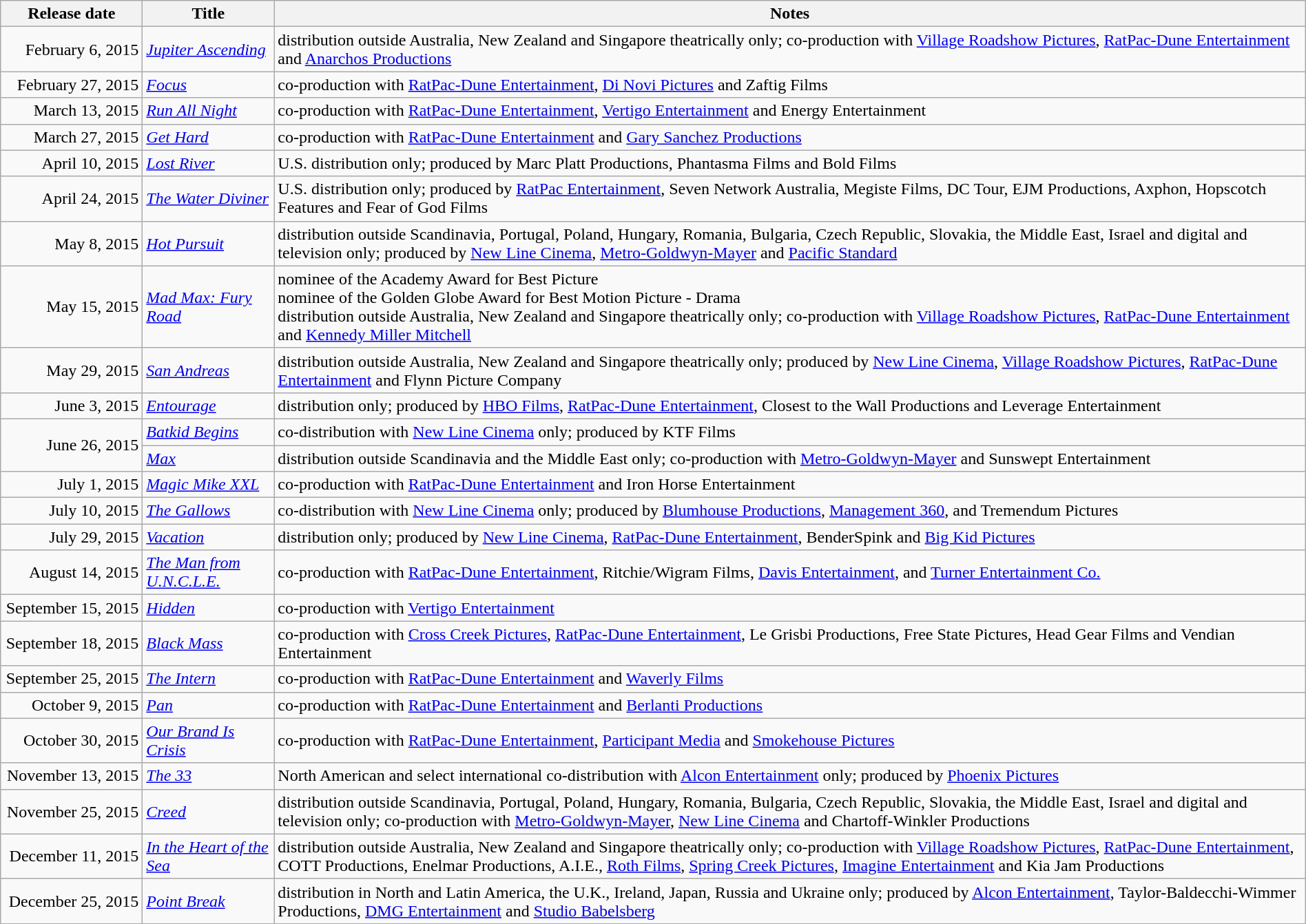<table class="wikitable sortable" style="width:100%;">
<tr>
<th scope="col" style="width:130px;">Release date</th>
<th>Title</th>
<th>Notes</th>
</tr>
<tr>
<td style="text-align:right;">February 6, 2015</td>
<td><em><a href='#'>Jupiter Ascending</a></em></td>
<td>distribution outside Australia, New Zealand and Singapore theatrically only; co-production with <a href='#'>Village Roadshow Pictures</a>, <a href='#'>RatPac-Dune Entertainment</a> and <a href='#'>Anarchos Productions</a></td>
</tr>
<tr>
<td style="text-align:right;">February 27, 2015</td>
<td><em><a href='#'>Focus</a></em></td>
<td>co-production with <a href='#'>RatPac-Dune Entertainment</a>, <a href='#'>Di Novi Pictures</a> and Zaftig Films</td>
</tr>
<tr>
<td style="text-align:right;">March 13, 2015</td>
<td><em><a href='#'>Run All Night</a></em></td>
<td>co-production with <a href='#'>RatPac-Dune Entertainment</a>, <a href='#'>Vertigo Entertainment</a> and Energy Entertainment</td>
</tr>
<tr>
<td style="text-align:right;">March 27, 2015</td>
<td><em><a href='#'>Get Hard</a></em></td>
<td>co-production with <a href='#'>RatPac-Dune Entertainment</a> and <a href='#'>Gary Sanchez Productions</a></td>
</tr>
<tr>
<td style="text-align:right;">April 10, 2015</td>
<td><em><a href='#'>Lost River</a></em></td>
<td>U.S. distribution only; produced by Marc Platt Productions, Phantasma Films and Bold Films</td>
</tr>
<tr>
<td style="text-align:right;">April 24, 2015</td>
<td><em><a href='#'>The Water Diviner</a></em></td>
<td>U.S. distribution only; produced by <a href='#'>RatPac Entertainment</a>, Seven Network Australia, Megiste Films, DC Tour, EJM Productions, Axphon, Hopscotch Features and Fear of God Films</td>
</tr>
<tr>
<td style="text-align:right;">May 8, 2015</td>
<td><em><a href='#'>Hot Pursuit</a></em></td>
<td>distribution outside Scandinavia, Portugal, Poland, Hungary, Romania, Bulgaria, Czech Republic, Slovakia, the Middle East, Israel and digital and television only; produced by <a href='#'>New Line Cinema</a>, <a href='#'>Metro-Goldwyn-Mayer</a> and <a href='#'>Pacific Standard</a></td>
</tr>
<tr>
<td style="text-align:right;">May 15, 2015</td>
<td><em><a href='#'>Mad Max: Fury Road</a></em></td>
<td>nominee of the Academy Award for Best Picture<br>nominee of the Golden Globe Award for Best Motion Picture - Drama<br>distribution outside Australia, New Zealand and Singapore theatrically only; co-production with <a href='#'>Village Roadshow Pictures</a>, <a href='#'>RatPac-Dune Entertainment</a> and <a href='#'>Kennedy Miller Mitchell</a></td>
</tr>
<tr>
<td style="text-align:right;">May 29, 2015</td>
<td><em><a href='#'>San Andreas</a></em></td>
<td>distribution outside Australia, New Zealand and Singapore theatrically only; produced by <a href='#'>New Line Cinema</a>, <a href='#'>Village Roadshow Pictures</a>, <a href='#'>RatPac-Dune Entertainment</a> and Flynn Picture Company</td>
</tr>
<tr>
<td style="text-align:right;">June 3, 2015</td>
<td><em><a href='#'>Entourage</a></em></td>
<td>distribution only; produced by <a href='#'>HBO Films</a>, <a href='#'>RatPac-Dune Entertainment</a>, Closest to the Wall Productions and Leverage Entertainment</td>
</tr>
<tr>
<td style="text-align:right;" rowspan="2">June 26, 2015</td>
<td><em><a href='#'>Batkid Begins</a></em></td>
<td>co-distribution with <a href='#'>New Line Cinema</a> only; produced by KTF Films</td>
</tr>
<tr>
<td><em><a href='#'>Max</a></em></td>
<td>distribution outside Scandinavia and the Middle East only; co-production with <a href='#'>Metro-Goldwyn-Mayer</a> and Sunswept Entertainment</td>
</tr>
<tr>
<td style="text-align:right;">July 1, 2015</td>
<td><em><a href='#'>Magic Mike XXL</a></em></td>
<td>co-production with <a href='#'>RatPac-Dune Entertainment</a> and Iron Horse Entertainment</td>
</tr>
<tr>
<td style="text-align:right;">July 10, 2015</td>
<td><em><a href='#'>The Gallows</a></em></td>
<td>co-distribution with <a href='#'>New Line Cinema</a> only; produced by <a href='#'>Blumhouse Productions</a>, <a href='#'>Management 360</a>, and Tremendum Pictures</td>
</tr>
<tr>
<td style="text-align:right;">July 29, 2015</td>
<td><em><a href='#'>Vacation</a></em></td>
<td>distribution only; produced by <a href='#'>New Line Cinema</a>, <a href='#'>RatPac-Dune Entertainment</a>, BenderSpink and <a href='#'>Big Kid Pictures</a></td>
</tr>
<tr>
<td style="text-align:right;">August 14, 2015</td>
<td><em><a href='#'>The Man from U.N.C.L.E.</a></em></td>
<td>co-production with <a href='#'>RatPac-Dune Entertainment</a>, Ritchie/Wigram Films, <a href='#'>Davis Entertainment</a>, and <a href='#'>Turner Entertainment Co.</a></td>
</tr>
<tr>
<td style="text-align:right;">September 15, 2015</td>
<td><em><a href='#'>Hidden</a></em></td>
<td>co-production with <a href='#'>Vertigo Entertainment</a></td>
</tr>
<tr>
<td style="text-align:right;">September 18, 2015</td>
<td><em><a href='#'>Black Mass</a></em></td>
<td>co-production with <a href='#'>Cross Creek Pictures</a>, <a href='#'>RatPac-Dune Entertainment</a>, Le Grisbi Productions, Free State Pictures, Head Gear Films and Vendian Entertainment</td>
</tr>
<tr>
<td style="text-align:right; ">September 25, 2015</td>
<td><em><a href='#'>The Intern</a></em></td>
<td>co-production with <a href='#'>RatPac-Dune Entertainment</a> and <a href='#'>Waverly Films</a></td>
</tr>
<tr>
<td style="text-align:right;">October 9, 2015</td>
<td><em><a href='#'>Pan</a></em></td>
<td>co-production with <a href='#'>RatPac-Dune Entertainment</a> and <a href='#'>Berlanti Productions</a></td>
</tr>
<tr>
<td style="text-align:right;">October 30, 2015</td>
<td><em><a href='#'>Our Brand Is Crisis</a></em></td>
<td>co-production with <a href='#'>RatPac-Dune Entertainment</a>, <a href='#'>Participant Media</a> and <a href='#'>Smokehouse Pictures</a></td>
</tr>
<tr>
<td style="text-align:right;">November 13, 2015</td>
<td><em><a href='#'>The 33</a></em></td>
<td>North American and select international co-distribution with <a href='#'>Alcon Entertainment</a> only; produced by <a href='#'>Phoenix Pictures</a></td>
</tr>
<tr>
<td style="text-align:right;">November 25, 2015</td>
<td><em><a href='#'>Creed</a></em></td>
<td>distribution outside Scandinavia, Portugal, Poland, Hungary, Romania, Bulgaria, Czech Republic, Slovakia, the Middle East, Israel and digital and television only; co-production with <a href='#'>Metro-Goldwyn-Mayer</a>, <a href='#'>New Line Cinema</a> and Chartoff-Winkler Productions</td>
</tr>
<tr>
<td style="text-align:right;">December 11, 2015</td>
<td><em><a href='#'>In the Heart of the Sea</a></em></td>
<td>distribution outside Australia, New Zealand and Singapore theatrically only; co-production with <a href='#'>Village Roadshow Pictures</a>, <a href='#'>RatPac-Dune Entertainment</a>, COTT Productions, Enelmar Productions, A.I.E., <a href='#'>Roth Films</a>, <a href='#'>Spring Creek Pictures</a>, <a href='#'>Imagine Entertainment</a> and Kia Jam Productions</td>
</tr>
<tr>
<td style="text-align:right;">December 25, 2015</td>
<td><em><a href='#'>Point Break</a></em></td>
<td>distribution in North and Latin America, the U.K., Ireland, Japan, Russia and Ukraine only; produced by <a href='#'>Alcon Entertainment</a>, Taylor-Baldecchi-Wimmer Productions, <a href='#'>DMG Entertainment</a> and <a href='#'>Studio Babelsberg</a></td>
</tr>
<tr>
</tr>
</table>
